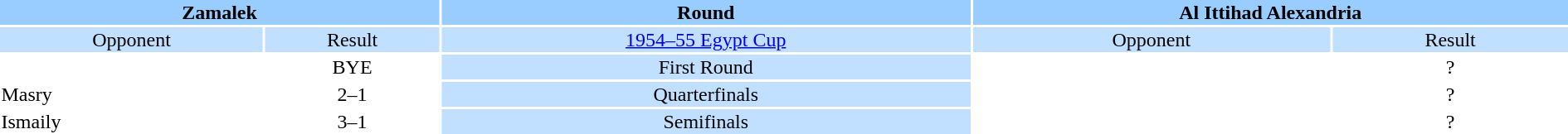<table style="width:100%; text-align:center;">
<tr style="vertical-align:top; background:#9cf;">
<th colspan=2 style="width:1*">Zamalek</th>
<th><strong>Round</strong></th>
<th colspan=2 style="width:1*">Al Ittihad Alexandria</th>
</tr>
<tr style="vertical-align:top; background:#c1e0ff;">
<td>Opponent</td>
<td>Result</td>
<td><a href='#'>1954–55 Egypt Cup</a></td>
<td>Opponent</td>
<td>Result</td>
</tr>
<tr>
<td align=left></td>
<td>BYE</td>
<td style="background:#c1e0ff;">First Round</td>
<td align=left></td>
<td>?</td>
</tr>
<tr>
<td align=left>Masry</td>
<td>2–1</td>
<td style="background:#c1e0ff;">Quarterfinals</td>
<td align=left></td>
<td>?</td>
</tr>
<tr>
<td align=left>Ismaily</td>
<td>3–1</td>
<td style="background:#c1e0ff;">Semifinals</td>
<td align=left></td>
<td>?</td>
</tr>
</table>
